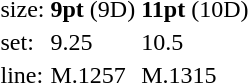<table style="margin-left:40px;">
<tr>
<td>size:</td>
<td><strong>9pt</strong> (9D)</td>
<td><strong>11pt</strong> (10D)</td>
</tr>
<tr>
<td>set:</td>
<td>9.25</td>
<td>10.5</td>
</tr>
<tr>
<td>line:</td>
<td>M.1257</td>
<td>M.1315</td>
</tr>
</table>
